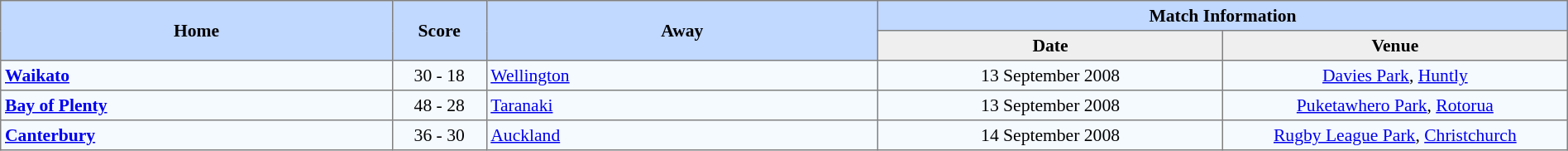<table border=1 style="border-collapse:collapse; font-size:90%; text-align:center;" cellpadding=3 cellspacing=0 width=100%>
<tr bgcolor=#C1D8FF>
<th rowspan=2 width=25%>Home</th>
<th rowspan=2 width=6%>Score</th>
<th rowspan=2 width=25%>Away</th>
<th colspan=6>Match Information</th>
</tr>
<tr bgcolor=#EFEFEF>
<th width=22%>Date</th>
<th width=22%>Venue</th>
</tr>
<tr bgcolor=#F5FAFF>
<td align=left> <strong><a href='#'>Waikato</a></strong></td>
<td>30 - 18</td>
<td align=left> <a href='#'>Wellington</a></td>
<td>13 September 2008</td>
<td><a href='#'>Davies Park</a>, <a href='#'>Huntly</a></td>
</tr>
<tr bgcolor=#F5FAFF>
<td align=left> <strong><a href='#'>Bay of Plenty</a></strong></td>
<td>48 - 28</td>
<td align=left> <a href='#'>Taranaki</a></td>
<td>13 September 2008</td>
<td><a href='#'>Puketawhero Park</a>, <a href='#'>Rotorua</a></td>
</tr>
<tr bgcolor=#F5FAFF>
<td align=left> <strong><a href='#'>Canterbury</a></strong></td>
<td>36 - 30</td>
<td align=left> <a href='#'>Auckland</a></td>
<td>14 September 2008</td>
<td><a href='#'>Rugby League Park</a>, <a href='#'>Christchurch</a></td>
</tr>
</table>
